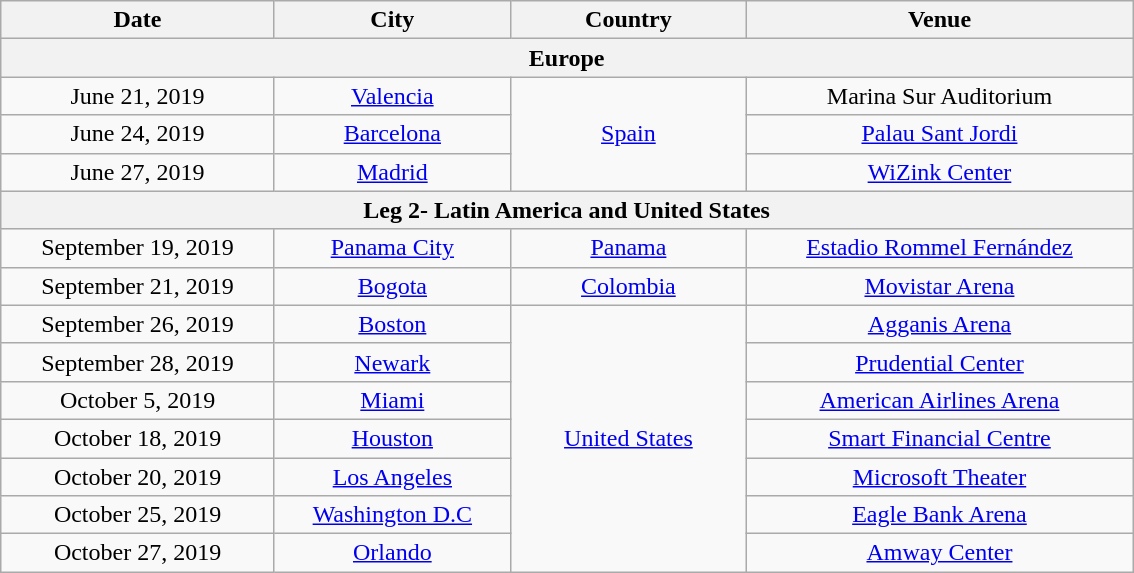<table class="wikitable" style="text-align:center;">
<tr>
<th style="width:175px;">Date</th>
<th style="width:150px;">City</th>
<th style="width:150px;">Country</th>
<th style="width:250px;">Venue</th>
</tr>
<tr>
<th colspan="4">Europe</th>
</tr>
<tr>
<td>June 21, 2019</td>
<td><a href='#'>Valencia</a></td>
<td rowspan="3"><a href='#'>Spain</a></td>
<td>Marina Sur Auditorium</td>
</tr>
<tr>
<td>June 24, 2019</td>
<td><a href='#'>Barcelona</a></td>
<td><a href='#'>Palau Sant Jordi</a></td>
</tr>
<tr>
<td>June 27, 2019</td>
<td><a href='#'>Madrid</a></td>
<td><a href='#'>WiZink Center</a></td>
</tr>
<tr>
<th colspan="4">Leg 2- Latin America and United States</th>
</tr>
<tr>
<td>September 19, 2019</td>
<td><a href='#'>Panama City</a></td>
<td><a href='#'>Panama</a></td>
<td><a href='#'>Estadio Rommel Fernández</a></td>
</tr>
<tr>
<td>September 21, 2019</td>
<td><a href='#'>Bogota</a></td>
<td><a href='#'>Colombia</a></td>
<td><a href='#'>Movistar Arena</a></td>
</tr>
<tr>
<td>September 26, 2019</td>
<td><a href='#'>Boston</a></td>
<td rowspan="7"><a href='#'>United States</a></td>
<td><a href='#'>Agganis Arena</a></td>
</tr>
<tr>
<td>September 28, 2019</td>
<td><a href='#'>Newark</a></td>
<td><a href='#'>Prudential Center</a></td>
</tr>
<tr>
<td>October 5, 2019</td>
<td><a href='#'>Miami</a></td>
<td><a href='#'>American Airlines Arena</a></td>
</tr>
<tr>
<td>October 18, 2019</td>
<td><a href='#'>Houston</a></td>
<td><a href='#'>Smart Financial Centre</a></td>
</tr>
<tr>
<td>October 20, 2019</td>
<td><a href='#'>Los Angeles</a></td>
<td><a href='#'>Microsoft Theater</a></td>
</tr>
<tr>
<td>October 25, 2019</td>
<td><a href='#'>Washington D.C</a></td>
<td><a href='#'>Eagle Bank Arena</a></td>
</tr>
<tr>
<td>October 27, 2019</td>
<td><a href='#'>Orlando</a></td>
<td><a href='#'>Amway Center</a></td>
</tr>
</table>
